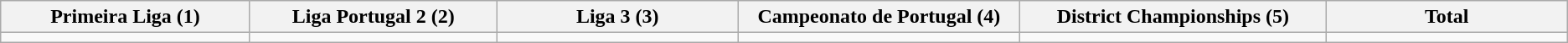<table class="wikitable">
<tr>
<th width="5%">Primeira Liga (1)</th>
<th width="5%">Liga Portugal 2 (2)</th>
<th width="5%">Liga 3 (3)</th>
<th width="5%">Campeonato de Portugal (4)</th>
<th width="5%">District Championships (5)</th>
<th width="5%">Total</th>
</tr>
<tr>
<td></td>
<td></td>
<td></td>
<td></td>
<td></td>
<td></td>
</tr>
</table>
